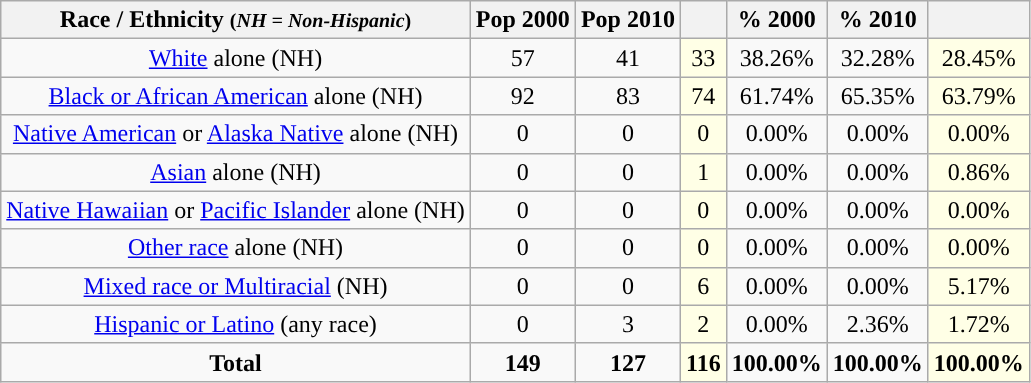<table class="wikitable" style="text-align:center;">
<tr>
<th>Race / Ethnicity <small>(<em>NH = Non-Hispanic</em>)</small></th>
<th>Pop 2000</th>
<th>Pop 2010</th>
<th></th>
<th>% 2000</th>
<th>% 2010</th>
<th></th>
</tr>
<tr>
<td><a href='#'>White</a> alone (NH)</td>
<td>57</td>
<td>41</td>
<td style='background: #ffffe6;'>33</td>
<td>38.26%</td>
<td>32.28%</td>
<td style='background: #ffffe6;'>28.45%</td>
</tr>
<tr>
<td><a href='#'>Black or African American</a> alone (NH)</td>
<td>92</td>
<td>83</td>
<td style='background: #ffffe6;'>74</td>
<td>61.74%</td>
<td>65.35%</td>
<td style='background: #ffffe6;'>63.79%</td>
</tr>
<tr>
<td><a href='#'>Native American</a> or <a href='#'>Alaska Native</a> alone (NH)</td>
<td>0</td>
<td>0</td>
<td style='background: #ffffe6;'>0</td>
<td>0.00%</td>
<td>0.00%</td>
<td style='background: #ffffe6;'>0.00%</td>
</tr>
<tr>
<td><a href='#'>Asian</a> alone (NH)</td>
<td>0</td>
<td>0</td>
<td style='background: #ffffe6;'>1</td>
<td>0.00%</td>
<td>0.00%</td>
<td style='background: #ffffe6;'>0.86%</td>
</tr>
<tr>
<td><a href='#'>Native Hawaiian</a> or <a href='#'>Pacific Islander</a> alone (NH)</td>
<td>0</td>
<td>0</td>
<td style='background: #ffffe6;'>0</td>
<td>0.00%</td>
<td>0.00%</td>
<td style='background: #ffffe6;'>0.00%</td>
</tr>
<tr>
<td><a href='#'>Other race</a> alone (NH)</td>
<td>0</td>
<td>0</td>
<td style='background: #ffffe6;'>0</td>
<td>0.00%</td>
<td>0.00%</td>
<td style='background: #ffffe6;'>0.00%</td>
</tr>
<tr>
<td><a href='#'>Mixed race or Multiracial</a> (NH)</td>
<td>0</td>
<td>0</td>
<td style='background: #ffffe6;'>6</td>
<td>0.00%</td>
<td>0.00%</td>
<td style='background: #ffffe6;'>5.17%</td>
</tr>
<tr>
<td><a href='#'>Hispanic or Latino</a> (any race)</td>
<td>0</td>
<td>3</td>
<td style='background: #ffffe6;'>2</td>
<td>0.00%</td>
<td>2.36%</td>
<td style='background: #ffffe6;'>1.72%</td>
</tr>
<tr>
<td><strong>Total</strong></td>
<td><strong>149</strong></td>
<td><strong>127</strong></td>
<td style='background: #ffffe6;'><strong>116</strong></td>
<td><strong>100.00%</strong></td>
<td><strong>100.00%</strong></td>
<td style='background: #ffffe6;'><strong>100.00%</strong></td>
</tr>
</table>
